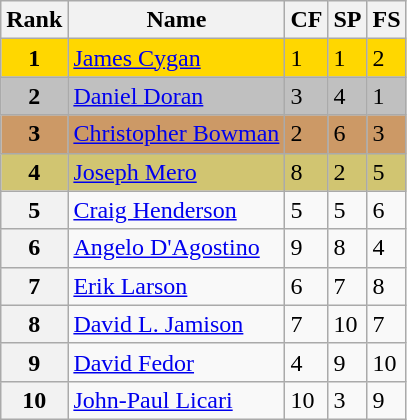<table class="wikitable">
<tr>
<th>Rank</th>
<th>Name</th>
<th>CF</th>
<th>SP</th>
<th>FS</th>
</tr>
<tr bgcolor="gold">
<td align="center"><strong>1</strong></td>
<td><a href='#'>James Cygan</a></td>
<td>1</td>
<td>1</td>
<td>2</td>
</tr>
<tr bgcolor="silver">
<td align="center"><strong>2</strong></td>
<td><a href='#'>Daniel Doran</a></td>
<td>3</td>
<td>4</td>
<td>1</td>
</tr>
<tr bgcolor="cc9966">
<td align="center"><strong>3</strong></td>
<td><a href='#'>Christopher Bowman</a></td>
<td>2</td>
<td>6</td>
<td>3</td>
</tr>
<tr bgcolor="d1c571">
<td align="center"><strong>4</strong></td>
<td><a href='#'>Joseph Mero</a></td>
<td>8</td>
<td>2</td>
<td>5</td>
</tr>
<tr>
<th>5</th>
<td><a href='#'>Craig Henderson</a></td>
<td>5</td>
<td>5</td>
<td>6</td>
</tr>
<tr>
<th>6</th>
<td><a href='#'>Angelo D'Agostino</a></td>
<td>9</td>
<td>8</td>
<td>4</td>
</tr>
<tr>
<th>7</th>
<td><a href='#'>Erik Larson</a></td>
<td>6</td>
<td>7</td>
<td>8</td>
</tr>
<tr>
<th>8</th>
<td><a href='#'>David L. Jamison</a></td>
<td>7</td>
<td>10</td>
<td>7</td>
</tr>
<tr>
<th>9</th>
<td><a href='#'>David Fedor</a></td>
<td>4</td>
<td>9</td>
<td>10</td>
</tr>
<tr>
<th>10</th>
<td><a href='#'>John-Paul Licari</a></td>
<td>10</td>
<td>3</td>
<td>9</td>
</tr>
</table>
